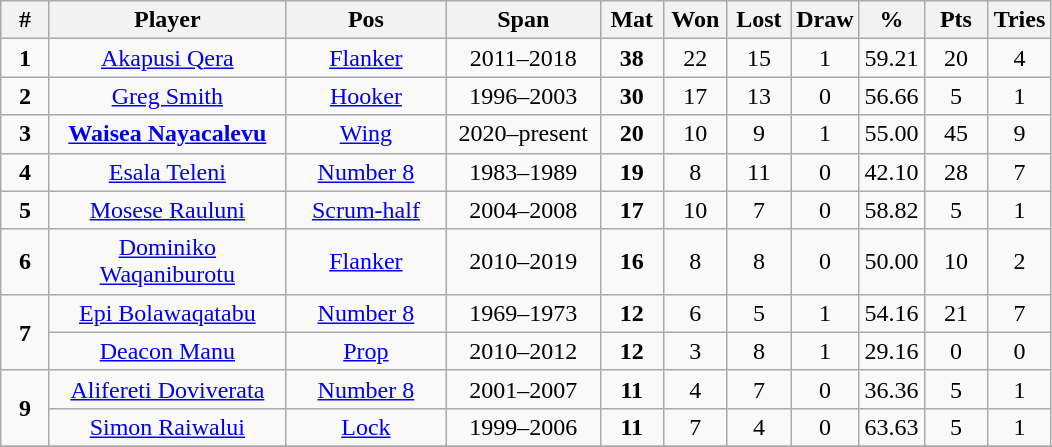<table class="wikitable" style="font-size:100%; text-align:center;">
<tr>
<th style="width:25px;">#</th>
<th style="width:150px;">Player</th>
<th style="width:100px;">Pos</th>
<th style="width:95px;">Span</th>
<th style="width:35px;">Mat</th>
<th style="width:35px;">Won</th>
<th style="width:35px;">Lost</th>
<th style="width:35px;">Draw</th>
<th style="width:35px;">%</th>
<th style="width:35px;">Pts</th>
<th style="width:35px;">Tries</th>
</tr>
<tr>
<td><strong>1</strong></td>
<td><a href='#'>Akapusi Qera</a></td>
<td><a href='#'>Flanker</a></td>
<td>2011–2018</td>
<td><strong>38</strong></td>
<td>22</td>
<td>15</td>
<td>1</td>
<td>59.21</td>
<td>20</td>
<td>4</td>
</tr>
<tr>
<td><strong>2</strong></td>
<td><a href='#'>Greg Smith</a></td>
<td><a href='#'>Hooker</a></td>
<td>1996–2003</td>
<td><strong>30</strong></td>
<td>17</td>
<td>13</td>
<td>0</td>
<td>56.66</td>
<td>5</td>
<td>1</td>
</tr>
<tr>
<td><strong>3</strong></td>
<td><strong><a href='#'>Waisea Nayacalevu</a></strong></td>
<td><a href='#'>Wing</a></td>
<td>2020–present</td>
<td><strong>20</strong></td>
<td>10</td>
<td>9</td>
<td>1</td>
<td>55.00</td>
<td>45</td>
<td>9</td>
</tr>
<tr>
<td><strong>4</strong></td>
<td><a href='#'>Esala Teleni</a></td>
<td><a href='#'>Number 8</a></td>
<td>1983–1989</td>
<td><strong>19</strong></td>
<td>8</td>
<td>11</td>
<td>0</td>
<td>42.10</td>
<td>28</td>
<td>7</td>
</tr>
<tr>
<td><strong>5</strong></td>
<td><a href='#'>Mosese Rauluni</a></td>
<td><a href='#'>Scrum-half</a></td>
<td>2004–2008</td>
<td><strong>17</strong></td>
<td>10</td>
<td>7</td>
<td>0</td>
<td>58.82</td>
<td>5</td>
<td>1</td>
</tr>
<tr>
<td><strong>6</strong></td>
<td><a href='#'>Dominiko Waqaniburotu</a></td>
<td><a href='#'>Flanker</a></td>
<td>2010–2019</td>
<td><strong>16</strong></td>
<td>8</td>
<td>8</td>
<td>0</td>
<td>50.00</td>
<td>10</td>
<td>2</td>
</tr>
<tr>
<td rowspan=2><strong>7</strong></td>
<td><a href='#'>Epi Bolawaqatabu</a></td>
<td><a href='#'>Number 8</a></td>
<td>1969–1973</td>
<td><strong>12</strong></td>
<td>6</td>
<td>5</td>
<td>1</td>
<td>54.16</td>
<td>21</td>
<td>7</td>
</tr>
<tr>
<td><a href='#'>Deacon Manu</a></td>
<td><a href='#'>Prop</a></td>
<td>2010–2012</td>
<td><strong>12</strong></td>
<td>3</td>
<td>8</td>
<td>1</td>
<td>29.16</td>
<td>0</td>
<td>0</td>
</tr>
<tr>
<td rowspan=2><strong>9</strong></td>
<td><a href='#'>Alifereti Doviverata</a></td>
<td><a href='#'>Number 8</a></td>
<td>2001–2007</td>
<td><strong>11</strong></td>
<td>4</td>
<td>7</td>
<td>0</td>
<td>36.36</td>
<td>5</td>
<td>1</td>
</tr>
<tr>
<td><a href='#'>Simon Raiwalui</a></td>
<td><a href='#'>Lock</a></td>
<td>1999–2006</td>
<td><strong>11</strong></td>
<td>7</td>
<td>4</td>
<td>0</td>
<td>63.63</td>
<td>5</td>
<td>1</td>
</tr>
<tr>
</tr>
</table>
